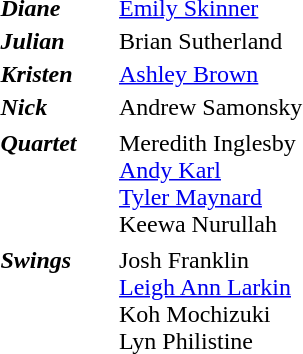<table>
<tr>
<td width="75"><strong><em>Diane</em></strong></td>
<td><a href='#'>Emily Skinner</a></td>
<td></td>
</tr>
<tr>
<td><strong><em>Julian</em></strong></td>
<td>Brian Sutherland</td>
<td></td>
</tr>
<tr>
<td><strong><em>Kristen</em></strong></td>
<td><a href='#'>Ashley Brown</a></td>
<td></td>
</tr>
<tr>
<td><strong><em>Nick</em></strong></td>
<td>Andrew Samonsky</td>
<td></td>
</tr>
<tr>
</tr>
<tr valign="top">
<td><strong><em>Quartet</em></strong></td>
<td>Meredith Inglesby<br><a href='#'>Andy Karl</a><br><a href='#'>Tyler Maynard</a><br>Keewa Nurullah</td>
<td></td>
</tr>
<tr>
</tr>
<tr valign="top">
<td><strong><em>Swings</em></strong></td>
<td>Josh Franklin<br><a href='#'>Leigh Ann Larkin</a><br>Koh Mochizuki<br>Lyn Philistine</td>
<td></td>
</tr>
</table>
